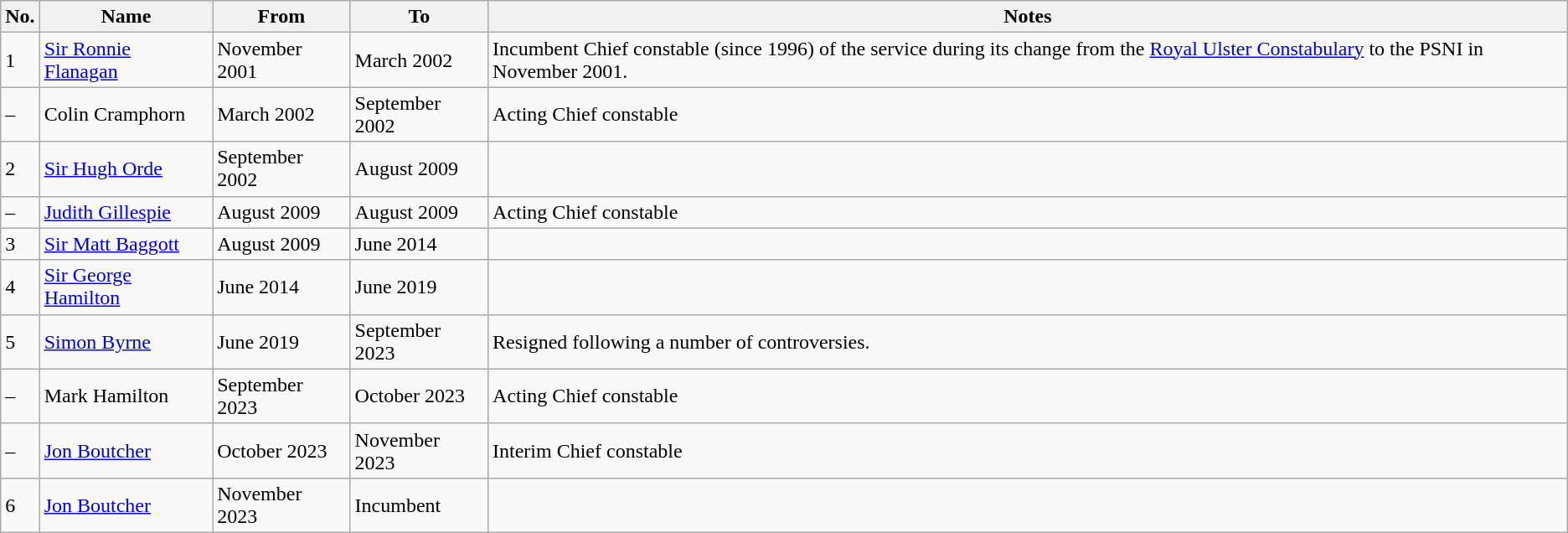<table class="wikitable" style="text-align:left">
<tr>
<th>No.</th>
<th>Name</th>
<th>From</th>
<th>To</th>
<th>Notes</th>
</tr>
<tr>
<td>1</td>
<td><a href='#'>Sir Ronnie Flanagan</a></td>
<td>November 2001</td>
<td>March 2002</td>
<td>Incumbent Chief constable (since 1996) of the service during its change from the <a href='#'>Royal Ulster Constabulary</a> to the PSNI in November 2001.</td>
</tr>
<tr>
<td>–</td>
<td>Colin Cramphorn</td>
<td>March 2002</td>
<td>September 2002</td>
<td>Acting Chief constable</td>
</tr>
<tr>
<td>2</td>
<td><a href='#'>Sir Hugh Orde</a></td>
<td>September 2002</td>
<td>August 2009</td>
<td></td>
</tr>
<tr>
<td>–</td>
<td><a href='#'>Judith Gillespie</a></td>
<td>August 2009</td>
<td>August 2009</td>
<td>Acting Chief constable</td>
</tr>
<tr>
<td>3</td>
<td><a href='#'>Sir Matt Baggott</a></td>
<td>August 2009</td>
<td>June 2014</td>
<td></td>
</tr>
<tr>
<td>4</td>
<td><a href='#'>Sir George Hamilton</a></td>
<td>June 2014</td>
<td>June 2019</td>
<td></td>
</tr>
<tr>
<td>5</td>
<td><a href='#'>Simon Byrne</a></td>
<td>June 2019</td>
<td>September 2023</td>
<td>Resigned following a number of controversies.</td>
</tr>
<tr>
<td>–</td>
<td>Mark Hamilton</td>
<td>September 2023</td>
<td>October 2023</td>
<td>Acting Chief constable</td>
</tr>
<tr>
<td>–</td>
<td><a href='#'>Jon Boutcher</a></td>
<td>October 2023</td>
<td>November 2023</td>
<td>Interim Chief constable</td>
</tr>
<tr>
<td>6</td>
<td><a href='#'>Jon Boutcher</a></td>
<td>November 2023</td>
<td>Incumbent</td>
<td></td>
</tr>
</table>
